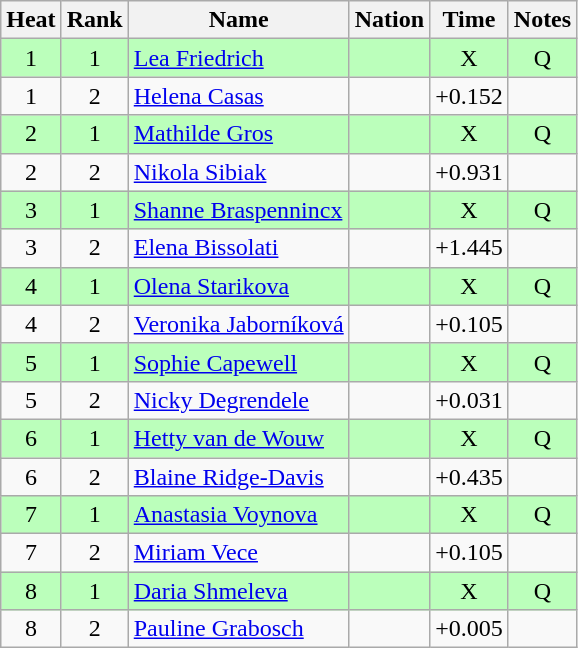<table class="wikitable sortable" style="text-align:center">
<tr>
<th>Heat</th>
<th>Rank</th>
<th>Name</th>
<th>Nation</th>
<th>Time</th>
<th>Notes</th>
</tr>
<tr bgcolor=bbffbb>
<td>1</td>
<td>1</td>
<td align=left><a href='#'>Lea Friedrich</a></td>
<td align=left></td>
<td>X</td>
<td>Q</td>
</tr>
<tr>
<td>1</td>
<td>2</td>
<td align=left><a href='#'>Helena Casas</a></td>
<td align=left></td>
<td>+0.152</td>
<td></td>
</tr>
<tr bgcolor=bbffbb>
<td>2</td>
<td>1</td>
<td align=left><a href='#'>Mathilde Gros</a></td>
<td align=left></td>
<td>X</td>
<td>Q</td>
</tr>
<tr>
<td>2</td>
<td>2</td>
<td align=left><a href='#'>Nikola Sibiak</a></td>
<td align=left></td>
<td>+0.931</td>
<td></td>
</tr>
<tr bgcolor=bbffbb>
<td>3</td>
<td>1</td>
<td align=left><a href='#'>Shanne Braspennincx</a></td>
<td align=left></td>
<td>X</td>
<td>Q</td>
</tr>
<tr>
<td>3</td>
<td>2</td>
<td align=left><a href='#'>Elena Bissolati</a></td>
<td align=left></td>
<td>+1.445</td>
<td></td>
</tr>
<tr bgcolor=bbffbb>
<td>4</td>
<td>1</td>
<td align=left><a href='#'>Olena Starikova</a></td>
<td align=left></td>
<td>X</td>
<td>Q</td>
</tr>
<tr>
<td>4</td>
<td>2</td>
<td align=left><a href='#'>Veronika Jaborníková</a></td>
<td align=left></td>
<td>+0.105</td>
<td></td>
</tr>
<tr bgcolor=bbffbb>
<td>5</td>
<td>1</td>
<td align=left><a href='#'>Sophie Capewell</a></td>
<td align=left></td>
<td>X</td>
<td>Q</td>
</tr>
<tr>
<td>5</td>
<td>2</td>
<td align=left><a href='#'>Nicky Degrendele</a></td>
<td align=left></td>
<td>+0.031</td>
<td></td>
</tr>
<tr bgcolor=bbffbb>
<td>6</td>
<td>1</td>
<td align=left><a href='#'>Hetty van de Wouw</a></td>
<td align=left></td>
<td>X</td>
<td>Q</td>
</tr>
<tr>
<td>6</td>
<td>2</td>
<td align=left><a href='#'>Blaine Ridge-Davis</a></td>
<td align=left></td>
<td>+0.435</td>
<td></td>
</tr>
<tr bgcolor=bbffbb>
<td>7</td>
<td>1</td>
<td align=left><a href='#'>Anastasia Voynova</a></td>
<td align=left></td>
<td>X</td>
<td>Q</td>
</tr>
<tr>
<td>7</td>
<td>2</td>
<td align=left><a href='#'>Miriam Vece</a></td>
<td align=left></td>
<td>+0.105</td>
<td></td>
</tr>
<tr bgcolor=bbffbb>
<td>8</td>
<td>1</td>
<td align=left><a href='#'>Daria Shmeleva</a></td>
<td align=left></td>
<td>X</td>
<td>Q</td>
</tr>
<tr>
<td>8</td>
<td>2</td>
<td align=left><a href='#'>Pauline Grabosch</a></td>
<td align=left></td>
<td>+0.005</td>
<td></td>
</tr>
</table>
